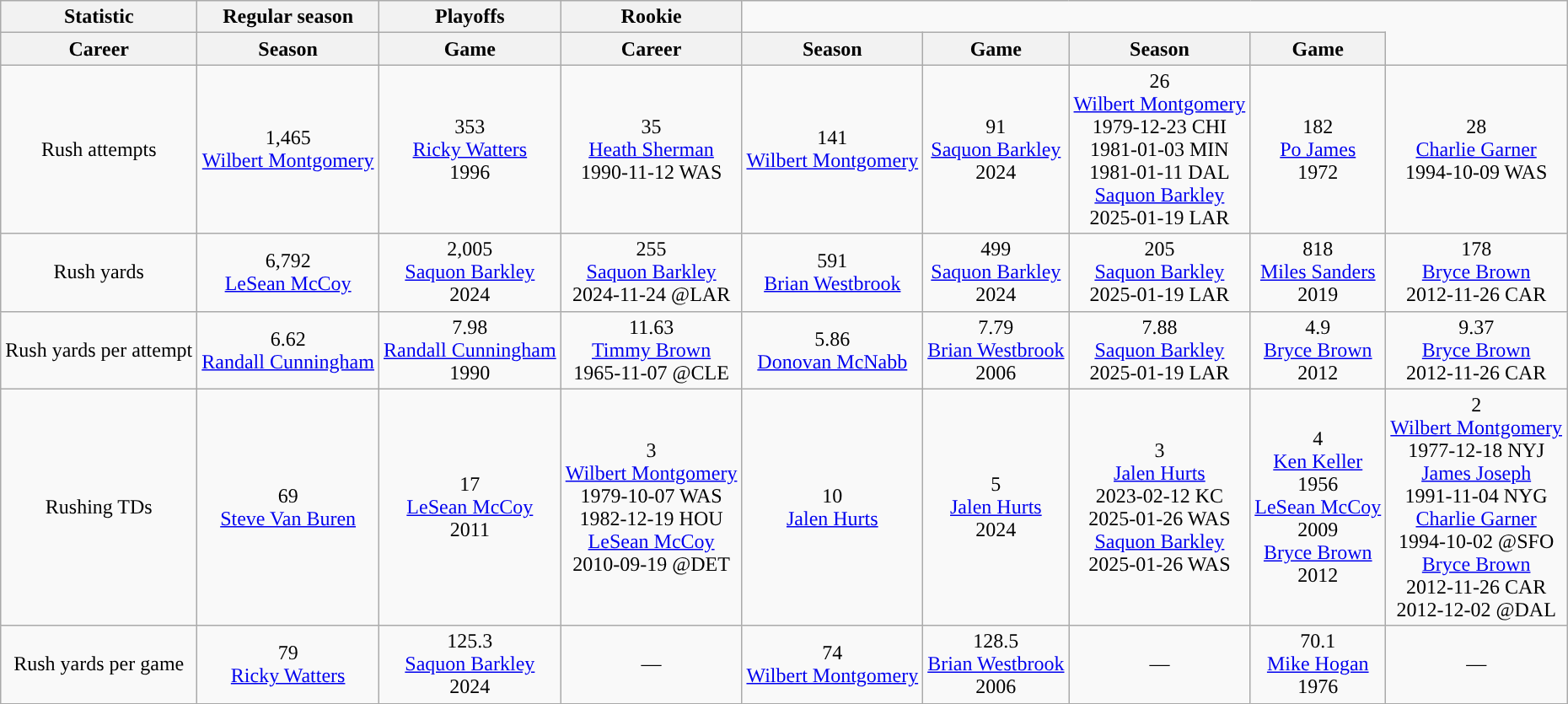<table class="wikitable" style="text-align:center">
<tr>
<th>Statistic</th>
<th>Regular season</th>
<th>Playoffs</th>
<th>Rookie</th>
</tr>
<tr>
<th>Career</th>
<th>Season</th>
<th>Game</th>
<th>Career</th>
<th>Season</th>
<th>Game</th>
<th>Season</th>
<th>Game</th>
</tr>
<tr>
<td>Rush attempts</td>
<td>1,465<br><a href='#'>Wilbert Montgomery</a></td>
<td>353<br><a href='#'>Ricky Watters</a><br>1996</td>
<td>35<br><a href='#'>Heath Sherman</a><br>1990-11-12 WAS</td>
<td>141<br><a href='#'>Wilbert Montgomery</a></td>
<td>91<br><a href='#'>Saquon Barkley</a><br>2024</td>
<td>26<br><a href='#'>Wilbert Montgomery</a><br>1979-12-23 CHI<br>1981-01-03 MIN<br>1981-01-11 DAL<br><a href='#'>Saquon Barkley</a><br>2025-01-19 LAR</td>
<td>182<br><a href='#'>Po James</a><br>1972</td>
<td>28<br><a href='#'>Charlie Garner</a><br>1994-10-09 WAS</td>
</tr>
<tr>
<td>Rush yards</td>
<td>6,792<br><a href='#'>LeSean McCoy</a></td>
<td>2,005<br><a href='#'>Saquon Barkley</a><br>2024</td>
<td>255<br><a href='#'>Saquon Barkley</a><br>2024-11-24 @LAR</td>
<td>591<br><a href='#'>Brian Westbrook</a></td>
<td>499<br><a href='#'>Saquon Barkley</a><br>2024</td>
<td>205<br><a href='#'>Saquon Barkley</a><br>2025-01-19 LAR</td>
<td>818<br><a href='#'>Miles Sanders</a><br>2019</td>
<td>178<br><a href='#'>Bryce Brown</a><br>2012-11-26 CAR</td>
</tr>
<tr>
<td>Rush yards per attempt</td>
<td>6.62<br><a href='#'>Randall Cunningham</a></td>
<td>7.98<br><a href='#'>Randall Cunningham</a><br>1990</td>
<td>11.63<br><a href='#'>Timmy Brown</a><br>1965-11-07 @CLE</td>
<td>5.86<br><a href='#'>Donovan McNabb</a></td>
<td>7.79<br><a href='#'>Brian Westbrook</a><br>2006</td>
<td>7.88<br><a href='#'>Saquon Barkley</a><br>2025-01-19 LAR</td>
<td>4.9<br><a href='#'>Bryce Brown</a><br>2012</td>
<td>9.37<br><a href='#'>Bryce Brown</a><br>2012-11-26 CAR</td>
</tr>
<tr>
<td>Rushing TDs</td>
<td>69<br><a href='#'>Steve Van Buren</a></td>
<td>17<br><a href='#'>LeSean McCoy</a><br>2011</td>
<td>3<br><a href='#'>Wilbert Montgomery</a><br>1979-10-07 WAS<br>1982-12-19 HOU<br><a href='#'>LeSean McCoy</a><br>2010-09-19 @DET</td>
<td>10<br><a href='#'>Jalen Hurts</a></td>
<td>5<br><a href='#'>Jalen Hurts</a><br>2024</td>
<td>3<br><a href='#'>Jalen Hurts</a><br>2023-02-12 KC<br>2025-01-26 WAS<br><a href='#'>Saquon Barkley</a><br>2025-01-26 WAS</td>
<td>4<br><a href='#'>Ken Keller</a><br>1956<br><a href='#'>LeSean McCoy</a><br>2009<br><a href='#'>Bryce Brown</a><br>2012</td>
<td>2<br><a href='#'>Wilbert Montgomery</a><br>1977-12-18 NYJ<br><a href='#'>James Joseph</a><br>1991-11-04 NYG<br><a href='#'>Charlie Garner</a><br>1994-10-02 @SFO<br><a href='#'>Bryce Brown</a><br>2012-11-26 CAR<br>2012-12-02 @DAL</td>
</tr>
<tr>
<td>Rush yards per game</td>
<td>79<br><a href='#'>Ricky Watters</a></td>
<td>125.3<br><a href='#'>Saquon Barkley</a><br>2024</td>
<td>—</td>
<td>74<br><a href='#'>Wilbert Montgomery</a></td>
<td>128.5<br><a href='#'>Brian Westbrook</a><br>2006</td>
<td>—</td>
<td>70.1<br><a href='#'>Mike Hogan</a><br>1976</td>
<td>—</td>
</tr>
</table>
